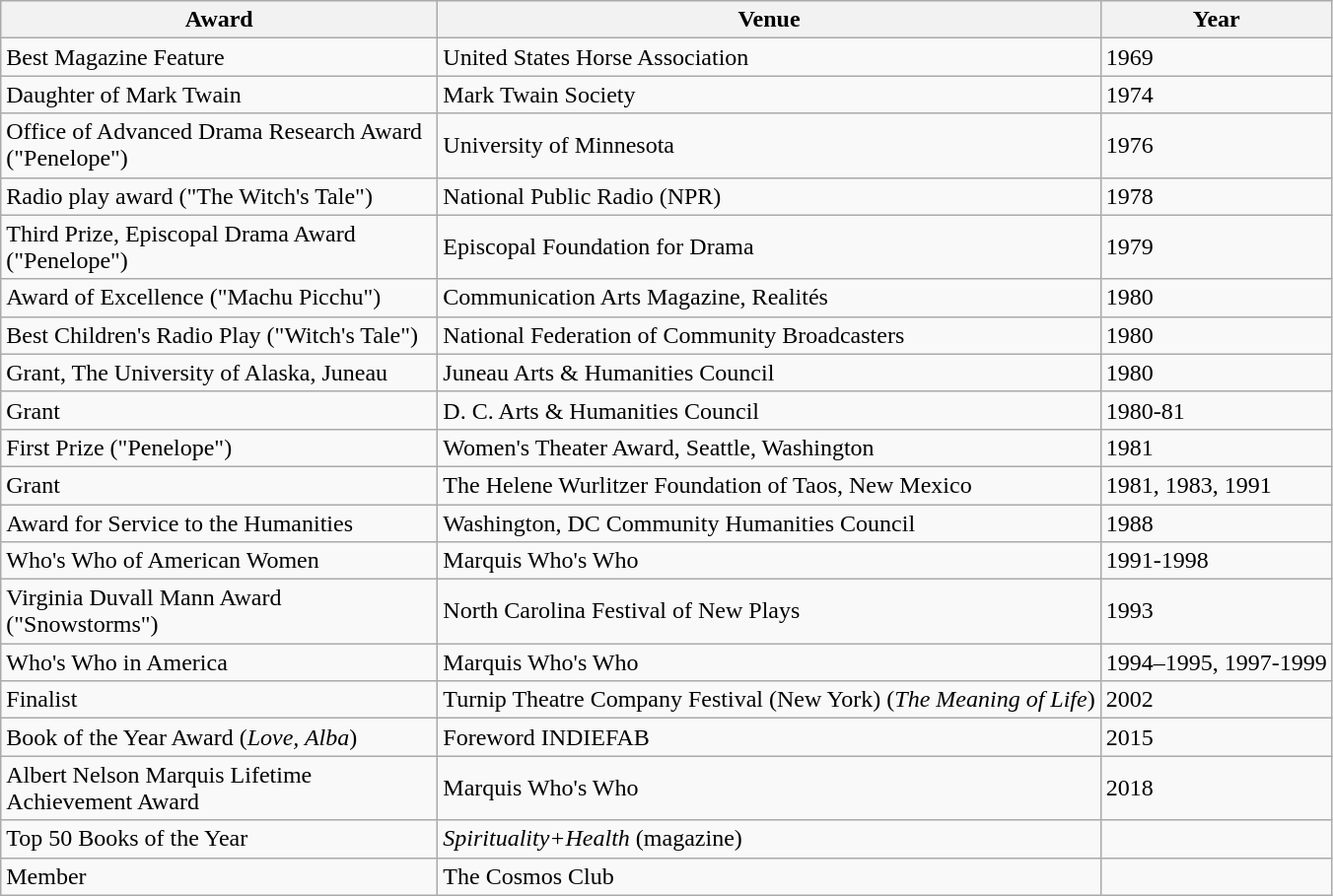<table class="wikitable sortable">
<tr>
<th style="width:18em;">Award</th>
<th>Venue</th>
<th>Year</th>
</tr>
<tr>
<td>Best Magazine Feature</td>
<td>United States Horse Association</td>
<td>1969</td>
</tr>
<tr>
<td>Daughter of Mark Twain</td>
<td>Mark Twain Society</td>
<td>1974</td>
</tr>
<tr>
<td>Office of Advanced Drama Research Award ("Penelope")</td>
<td>University of Minnesota</td>
<td>1976</td>
</tr>
<tr>
<td>Radio play award ("The Witch's Tale")</td>
<td>National Public Radio (NPR)</td>
<td>1978</td>
</tr>
<tr>
<td>Third Prize, Episcopal Drama Award ("Penelope")</td>
<td>Episcopal Foundation for Drama</td>
<td>1979</td>
</tr>
<tr>
<td>Award of Excellence ("Machu Picchu")</td>
<td>Communication Arts Magazine, Realités</td>
<td>1980</td>
</tr>
<tr>
<td>Best Children's Radio Play ("Witch's Tale")</td>
<td>National Federation of Community Broadcasters</td>
<td>1980</td>
</tr>
<tr>
<td>Grant, The University of Alaska, Juneau</td>
<td>Juneau Arts & Humanities Council</td>
<td>1980</td>
</tr>
<tr>
<td>Grant</td>
<td>D. C. Arts & Humanities Council</td>
<td>1980-81</td>
</tr>
<tr>
<td>First Prize ("Penelope")</td>
<td>Women's Theater Award, Seattle, Washington</td>
<td>1981</td>
</tr>
<tr>
<td>Grant</td>
<td>The Helene Wurlitzer Foundation of Taos, New Mexico</td>
<td>1981, 1983, 1991</td>
</tr>
<tr>
<td>Award for Service to the Humanities</td>
<td>Washington, DC Community Humanities Council</td>
<td>1988</td>
</tr>
<tr>
<td>Who's Who of American Women</td>
<td>Marquis Who's Who</td>
<td>1991-1998</td>
</tr>
<tr>
<td>Virginia Duvall Mann Award ("Snowstorms")</td>
<td>North Carolina Festival of New Plays</td>
<td>1993</td>
</tr>
<tr>
<td>Who's Who in America</td>
<td>Marquis Who's Who</td>
<td>1994–1995, 1997-1999</td>
</tr>
<tr>
<td>Finalist</td>
<td>Turnip Theatre Company Festival (New York) (<em>The Meaning of Life</em>)</td>
<td>2002</td>
</tr>
<tr>
<td>Book of the Year Award (<em>Love, Alba</em>)</td>
<td>Foreword INDIEFAB</td>
<td>2015</td>
</tr>
<tr>
<td>Albert Nelson Marquis Lifetime Achievement Award</td>
<td>Marquis Who's Who</td>
<td>2018</td>
</tr>
<tr>
<td>Top 50 Books of the Year</td>
<td><em>Spirituality+Health</em> (magazine)</td>
<td></td>
</tr>
<tr>
<td>Member</td>
<td>The Cosmos Club</td>
<td></td>
</tr>
</table>
